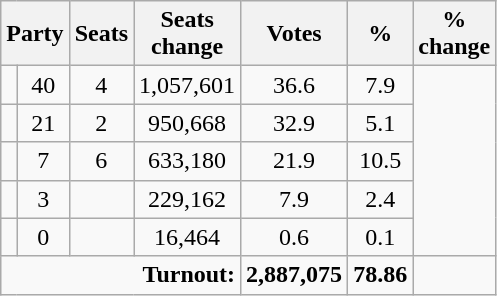<table class="wikitable sortable">
<tr>
<th colspan="2" rowspan="1" align="center">Party</th>
<th align="center">Seats</th>
<th align="center">Seats<br>change</th>
<th align="center">Votes</th>
<th align="center">%</th>
<th align="center">%<br>change</th>
</tr>
<tr>
<td></td>
<td align="center">40</td>
<td align="center"> 4</td>
<td align="center">1,057,601</td>
<td align="center">36.6</td>
<td align="center"> 7.9</td>
</tr>
<tr>
<td></td>
<td align="center">21</td>
<td align="center"> 2</td>
<td align="center">950,668</td>
<td align="center">32.9</td>
<td align="center"> 5.1</td>
</tr>
<tr>
<td></td>
<td align="center">7</td>
<td align="center"> 6</td>
<td align="center">633,180</td>
<td align="center">21.9</td>
<td align="center"> 10.5</td>
</tr>
<tr>
<td></td>
<td align="center">3</td>
<td align="center"></td>
<td align="center">229,162</td>
<td align="center">7.9</td>
<td align="center"> 2.4</td>
</tr>
<tr>
<td></td>
<td align="center">0</td>
<td align="center"></td>
<td align="center">16,464</td>
<td align="center">0.6</td>
<td align="center"> 0.1</td>
</tr>
<tr>
<td colspan="4" rowspan="1" align="right"><strong>Turnout:</strong></td>
<td align="center"><strong> 2,887,075</strong></td>
<td align="center"><strong> 78.86</strong></td>
<td align="center"></td>
</tr>
</table>
